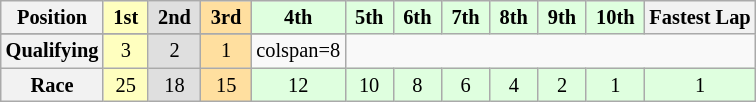<table class="wikitable" style="font-size:85%; text-align:center">
<tr>
<th>Position</th>
<td style="background:#ffffbf;"> <strong>1st</strong> </td>
<td style="background:#dfdfdf;"> <strong>2nd</strong> </td>
<td style="background:#ffdf9f;"> <strong>3rd</strong> </td>
<td style="background:#dfffdf;"> <strong>4th</strong> </td>
<td style="background:#dfffdf;"> <strong>5th</strong> </td>
<td style="background:#dfffdf;"> <strong>6th</strong> </td>
<td style="background:#dfffdf;"> <strong>7th</strong> </td>
<td style="background:#dfffdf;"> <strong>8th</strong> </td>
<td style="background:#dfffdf;"> <strong>9th</strong> </td>
<td style="background:#dfffdf;"> <strong>10th</strong> </td>
<th>Fastest Lap</th>
</tr>
<tr>
</tr>
<tr>
<th>Qualifying</th>
<td style="background:#ffffbf;">3</td>
<td style="background:#dfdfdf;">2</td>
<td style="background:#ffdf9f;">1</td>
<td>colspan=8 </td>
</tr>
<tr>
<th>Race</th>
<td style="background:#FFFFBF;">25</td>
<td style="background:#DFDFDF;">18</td>
<td style="background:#FFDF9F;">15</td>
<td style="background:#DFFFDF;">12</td>
<td style="background:#DFFFDF;">10</td>
<td style="background:#DFFFDF;">8</td>
<td style="background:#DFFFDF;">6</td>
<td style="background:#DFFFDF;">4</td>
<td style="background:#DFFFDF;">2</td>
<td style="background:#DFFFDF;">1</td>
<td style="background:#DFFFDF;">1</td>
</tr>
</table>
